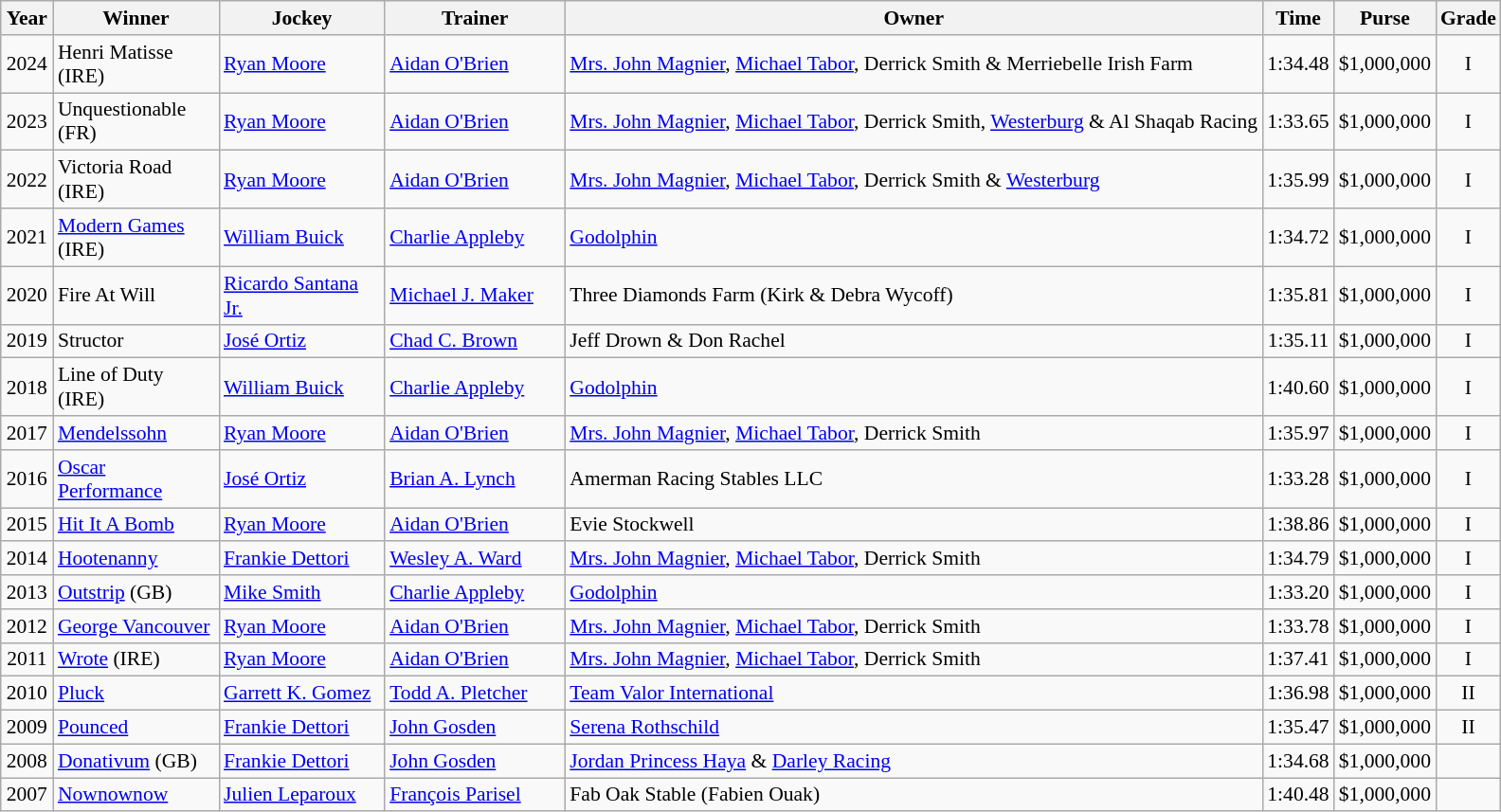<table class="wikitable sortable" style="font-size:90%">
<tr>
<th style="width:30px">Year</th>
<th style="width:110px">Winner</th>
<th style="width:110px">Jockey</th>
<th style="width:120px">Trainer</th>
<th>Owner</th>
<th style="width:25px">Time</th>
<th style="width:25px">Purse</th>
<th style="width:25px">Grade</th>
</tr>
<tr>
<td align=center>2024</td>
<td>Henri Matisse (IRE)</td>
<td><a href='#'>Ryan Moore</a></td>
<td><a href='#'>Aidan O'Brien</a></td>
<td><a href='#'>Mrs. John Magnier</a>, <a href='#'>Michael Tabor</a>, Derrick Smith & Merriebelle Irish Farm</td>
<td align=center>1:34.48</td>
<td align=center>$1,000,000</td>
<td align=center>I</td>
</tr>
<tr>
<td align=center>2023</td>
<td>Unquestionable (FR)</td>
<td><a href='#'>Ryan Moore</a></td>
<td><a href='#'>Aidan O'Brien</a></td>
<td><a href='#'>Mrs. John Magnier</a>, <a href='#'>Michael Tabor</a>, Derrick Smith, <a href='#'>Westerburg</a> & Al Shaqab Racing</td>
<td align=center>1:33.65</td>
<td align=center>$1,000,000</td>
<td align=center>I</td>
</tr>
<tr>
<td align=center>2022</td>
<td>Victoria Road (IRE)</td>
<td><a href='#'>Ryan Moore</a></td>
<td><a href='#'>Aidan O'Brien</a></td>
<td><a href='#'>Mrs. John Magnier</a>, <a href='#'>Michael Tabor</a>, Derrick Smith & <a href='#'>Westerburg</a></td>
<td align=center>1:35.99</td>
<td align=center>$1,000,000</td>
<td align=center>I</td>
</tr>
<tr>
<td align=center>2021</td>
<td><a href='#'>Modern Games</a> (IRE)</td>
<td><a href='#'>William Buick</a></td>
<td><a href='#'>Charlie Appleby</a></td>
<td><a href='#'>Godolphin</a></td>
<td align=center>1:34.72</td>
<td align=center>$1,000,000</td>
<td align=center>I</td>
</tr>
<tr>
<td align=center>2020</td>
<td>Fire At Will</td>
<td><a href='#'>Ricardo Santana Jr.</a></td>
<td><a href='#'>Michael J. Maker</a></td>
<td>Three Diamonds Farm (Kirk & Debra Wycoff)</td>
<td align=center>1:35.81</td>
<td align=center>$1,000,000</td>
<td align=center>I</td>
</tr>
<tr>
<td align=center>2019</td>
<td>Structor</td>
<td><a href='#'>José Ortiz</a></td>
<td><a href='#'>Chad C. Brown</a></td>
<td>Jeff Drown & Don Rachel</td>
<td align=center>1:35.11</td>
<td align=center>$1,000,000</td>
<td align=center>I</td>
</tr>
<tr>
<td align=center>2018</td>
<td>Line of Duty (IRE)</td>
<td><a href='#'>William Buick</a></td>
<td><a href='#'>Charlie Appleby</a></td>
<td><a href='#'>Godolphin</a></td>
<td align=center>1:40.60</td>
<td align=center>$1,000,000</td>
<td align=center>I</td>
</tr>
<tr>
<td align=center>2017</td>
<td><a href='#'>Mendelssohn</a></td>
<td><a href='#'>Ryan Moore</a></td>
<td><a href='#'>Aidan O'Brien</a></td>
<td><a href='#'>Mrs. John Magnier</a>, <a href='#'>Michael Tabor</a>, Derrick Smith</td>
<td align=center>1:35.97</td>
<td align=center>$1,000,000</td>
<td align=center>I</td>
</tr>
<tr>
<td align=center>2016</td>
<td><a href='#'>Oscar Performance</a></td>
<td><a href='#'>José Ortiz</a></td>
<td><a href='#'>Brian A. Lynch</a></td>
<td>Amerman Racing Stables LLC</td>
<td align=center>1:33.28</td>
<td align=center>$1,000,000</td>
<td align=center>I</td>
</tr>
<tr>
<td align=center>2015</td>
<td><a href='#'>Hit It A Bomb</a></td>
<td><a href='#'>Ryan Moore</a></td>
<td><a href='#'>Aidan O'Brien</a></td>
<td>Evie Stockwell</td>
<td align=center>1:38.86</td>
<td align=center>$1,000,000</td>
<td align=center>I</td>
</tr>
<tr>
<td align=center>2014</td>
<td><a href='#'>Hootenanny</a></td>
<td><a href='#'>Frankie Dettori</a></td>
<td><a href='#'>Wesley A. Ward</a></td>
<td><a href='#'>Mrs. John Magnier</a>, <a href='#'>Michael Tabor</a>, Derrick Smith</td>
<td align=center>1:34.79</td>
<td align=center>$1,000,000</td>
<td align=center>I</td>
</tr>
<tr>
<td align=center>2013</td>
<td><a href='#'>Outstrip</a> (GB)</td>
<td><a href='#'>Mike Smith</a></td>
<td><a href='#'>Charlie Appleby</a></td>
<td><a href='#'>Godolphin</a></td>
<td align=center>1:33.20</td>
<td align=center>$1,000,000</td>
<td align=center>I</td>
</tr>
<tr>
<td align=center>2012</td>
<td><a href='#'>George Vancouver</a></td>
<td><a href='#'>Ryan Moore</a></td>
<td><a href='#'>Aidan O'Brien</a></td>
<td><a href='#'>Mrs. John Magnier</a>, <a href='#'>Michael Tabor</a>, Derrick Smith</td>
<td align=center>1:33.78</td>
<td align=center>$1,000,000</td>
<td align=center>I</td>
</tr>
<tr>
<td align=center>2011</td>
<td><a href='#'>Wrote</a> (IRE)</td>
<td><a href='#'>Ryan Moore</a></td>
<td><a href='#'>Aidan O'Brien</a></td>
<td><a href='#'>Mrs. John Magnier</a>, <a href='#'>Michael Tabor</a>, Derrick Smith</td>
<td align=center>1:37.41</td>
<td align=center>$1,000,000</td>
<td align=center>I</td>
</tr>
<tr>
<td align=center>2010</td>
<td><a href='#'>Pluck</a></td>
<td><a href='#'>Garrett K. Gomez</a></td>
<td><a href='#'>Todd A. Pletcher</a></td>
<td><a href='#'>Team Valor International</a></td>
<td align=center>1:36.98</td>
<td align=center>$1,000,000</td>
<td align=center>II</td>
</tr>
<tr>
<td align=center>2009</td>
<td><a href='#'>Pounced</a></td>
<td><a href='#'>Frankie Dettori</a></td>
<td><a href='#'>John Gosden</a></td>
<td><a href='#'>Serena Rothschild</a></td>
<td align=center>1:35.47</td>
<td align=center>$1,000,000</td>
<td align=center>II</td>
</tr>
<tr>
<td align=center>2008</td>
<td><a href='#'>Donativum</a> (GB)</td>
<td><a href='#'>Frankie Dettori</a></td>
<td><a href='#'>John Gosden</a></td>
<td><a href='#'>Jordan Princess Haya</a> & <a href='#'>Darley Racing</a></td>
<td align=center>1:34.68</td>
<td align=center>$1,000,000</td>
<td></td>
</tr>
<tr>
<td align=center>2007</td>
<td><a href='#'>Nownownow</a></td>
<td><a href='#'>Julien Leparoux</a></td>
<td><a href='#'>François Parisel</a></td>
<td>Fab Oak Stable (Fabien Ouak)</td>
<td align=center>1:40.48</td>
<td align=center>$1,000,000</td>
<td></td>
</tr>
</table>
